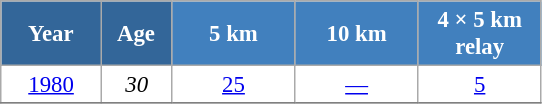<table class="wikitable" style="font-size:95%; text-align:center; border:grey solid 1px; border-collapse:collapse; background:#ffffff;">
<tr>
<th style="background-color:#369; color:white; width:60px;"> Year </th>
<th style="background-color:#369; color:white; width:40px;"> Age </th>
<th style="background-color:#4180be; color:white; width:75px;"> 5 km </th>
<th style="background-color:#4180be; color:white; width:75px;"> 10 km </th>
<th style="background-color:#4180be; color:white; width:75px;"> 4 × 5 km <br> relay </th>
</tr>
<tr>
<td><a href='#'>1980</a></td>
<td><em>30</em></td>
<td><a href='#'>25</a></td>
<td><a href='#'>—</a></td>
<td><a href='#'>5</a></td>
</tr>
<tr>
</tr>
</table>
